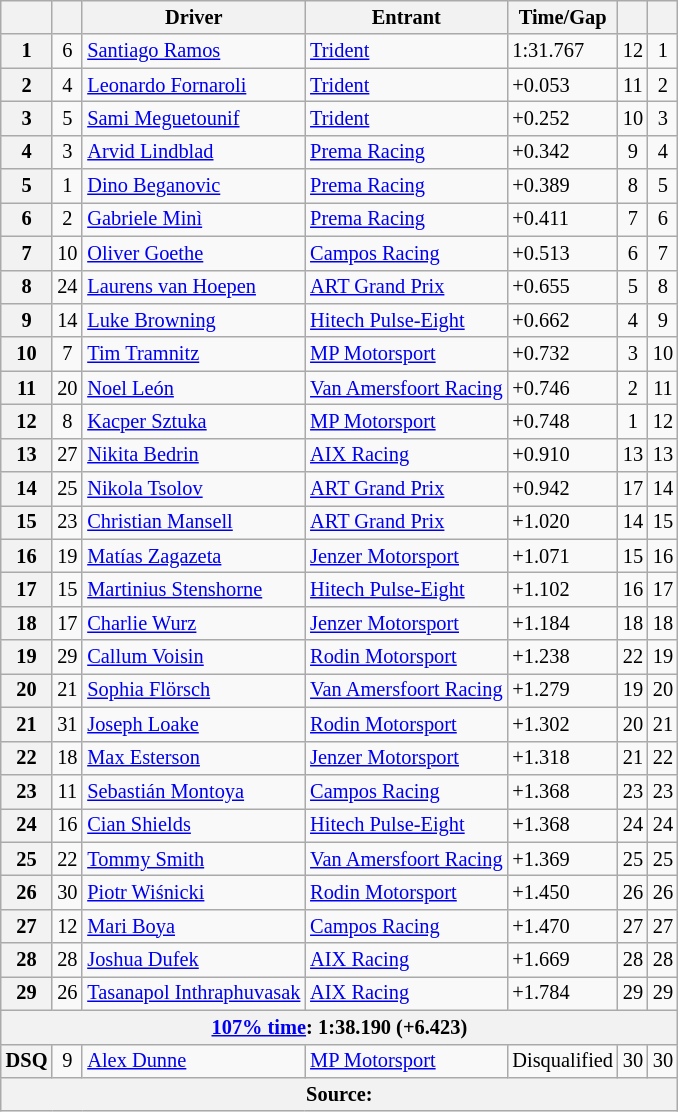<table class="wikitable" style="font-size:85%">
<tr>
<th scope="col"></th>
<th scope="col"></th>
<th scope="col">Driver</th>
<th scope="col">Entrant</th>
<th scope="col">Time/Gap</th>
<th scope="col"></th>
<th scope="col"></th>
</tr>
<tr>
<th>1</th>
<td align="center">6</td>
<td> <a href='#'>Santiago Ramos</a></td>
<td><a href='#'>Trident</a></td>
<td>1:31.767</td>
<td align="center">12</td>
<td align="center">1</td>
</tr>
<tr>
<th>2</th>
<td align="center">4</td>
<td nowrap=""> <a href='#'>Leonardo Fornaroli</a></td>
<td><a href='#'>Trident</a></td>
<td>+0.053</td>
<td align="center">11</td>
<td align="center">2</td>
</tr>
<tr>
<th>3</th>
<td align="center">5</td>
<td> <a href='#'>Sami Meguetounif</a></td>
<td><a href='#'>Trident</a></td>
<td>+0.252</td>
<td align="center">10</td>
<td align="center">3</td>
</tr>
<tr>
<th>4</th>
<td align="center">3</td>
<td> <a href='#'>Arvid Lindblad</a></td>
<td><a href='#'>Prema Racing</a></td>
<td>+0.342</td>
<td align="center">9</td>
<td align="center">4</td>
</tr>
<tr>
<th>5</th>
<td align="center">1</td>
<td> <a href='#'>Dino Beganovic</a></td>
<td><a href='#'>Prema Racing</a></td>
<td>+0.389</td>
<td align="center">8</td>
<td align="center">5</td>
</tr>
<tr>
<th>6</th>
<td align="center">2</td>
<td> <a href='#'>Gabriele Minì</a></td>
<td><a href='#'>Prema Racing</a></td>
<td>+0.411</td>
<td align="center">7</td>
<td align="center">6</td>
</tr>
<tr>
<th>7</th>
<td align="center">10</td>
<td> <a href='#'>Oliver Goethe</a></td>
<td><a href='#'>Campos Racing</a></td>
<td>+0.513</td>
<td align="center">6</td>
<td align="center">7</td>
</tr>
<tr>
<th>8</th>
<td align="center">24</td>
<td> <a href='#'>Laurens van Hoepen</a></td>
<td><a href='#'>ART Grand Prix</a></td>
<td>+0.655</td>
<td align="center">5</td>
<td align="center">8</td>
</tr>
<tr>
<th>9</th>
<td align="center">14</td>
<td> <a href='#'>Luke Browning</a></td>
<td><a href='#'>Hitech Pulse-Eight</a></td>
<td>+0.662</td>
<td align="center">4</td>
<td align="center">9</td>
</tr>
<tr>
<th>10</th>
<td align="center">7</td>
<td> <a href='#'>Tim Tramnitz</a></td>
<td><a href='#'>MP Motorsport</a></td>
<td>+0.732</td>
<td align="center">3</td>
<td align="center">10</td>
</tr>
<tr>
<th>11</th>
<td align="center">20</td>
<td> <a href='#'>Noel León</a></td>
<td><a href='#'>Van Amersfoort Racing</a></td>
<td>+0.746</td>
<td align="center">2</td>
<td align="center">11</td>
</tr>
<tr>
<th>12</th>
<td align="center">8</td>
<td> <a href='#'>Kacper Sztuka</a></td>
<td><a href='#'>MP Motorsport</a></td>
<td>+0.748</td>
<td align="center">1</td>
<td align="center">12</td>
</tr>
<tr>
<th>13</th>
<td align="center">27</td>
<td> <a href='#'>Nikita Bedrin</a></td>
<td><a href='#'>AIX Racing</a></td>
<td>+0.910</td>
<td align="center">13</td>
<td align="center">13</td>
</tr>
<tr>
<th>14</th>
<td align="center">25</td>
<td> <a href='#'>Nikola Tsolov</a></td>
<td><a href='#'>ART Grand Prix</a></td>
<td>+0.942</td>
<td align="center">17</td>
<td align="center">14</td>
</tr>
<tr>
<th>15</th>
<td align="center">23</td>
<td> <a href='#'>Christian Mansell</a></td>
<td><a href='#'>ART Grand Prix</a></td>
<td>+1.020</td>
<td align="center">14</td>
<td align="center">15</td>
</tr>
<tr>
<th>16</th>
<td align="center">19</td>
<td> <a href='#'>Matías Zagazeta</a></td>
<td><a href='#'>Jenzer Motorsport</a></td>
<td>+1.071</td>
<td align="center">15</td>
<td align="center">16</td>
</tr>
<tr>
<th>17</th>
<td align="center">15</td>
<td> <a href='#'>Martinius Stenshorne</a></td>
<td><a href='#'>Hitech Pulse-Eight</a></td>
<td>+1.102</td>
<td align="center">16</td>
<td align="center">17</td>
</tr>
<tr>
<th>18</th>
<td align="center">17</td>
<td> <a href='#'>Charlie Wurz</a></td>
<td><a href='#'>Jenzer Motorsport</a></td>
<td>+1.184</td>
<td align="center">18</td>
<td align="center">18</td>
</tr>
<tr>
<th>19</th>
<td align="center">29</td>
<td> <a href='#'>Callum Voisin</a></td>
<td><a href='#'>Rodin Motorsport</a></td>
<td>+1.238</td>
<td align="center">22</td>
<td align="center">19</td>
</tr>
<tr>
<th>20</th>
<td align="center">21</td>
<td> <a href='#'>Sophia Flörsch</a></td>
<td><a href='#'>Van Amersfoort Racing</a></td>
<td>+1.279</td>
<td align="center">19</td>
<td align="center">20</td>
</tr>
<tr>
<th>21</th>
<td align="center">31</td>
<td> <a href='#'>Joseph Loake</a></td>
<td><a href='#'>Rodin Motorsport</a></td>
<td>+1.302</td>
<td align="center">20</td>
<td align="center">21</td>
</tr>
<tr>
<th>22</th>
<td align="center">18</td>
<td> <a href='#'>Max Esterson</a></td>
<td><a href='#'>Jenzer Motorsport</a></td>
<td>+1.318</td>
<td align="center">21</td>
<td align="center">22</td>
</tr>
<tr>
<th>23</th>
<td align="center">11</td>
<td> <a href='#'>Sebastián Montoya</a></td>
<td><a href='#'>Campos Racing</a></td>
<td>+1.368</td>
<td align="center">23</td>
<td align="center">23</td>
</tr>
<tr>
<th>24</th>
<td align="center">16</td>
<td> <a href='#'>Cian Shields</a></td>
<td><a href='#'>Hitech Pulse-Eight</a></td>
<td>+1.368</td>
<td align="center">24</td>
<td align="center">24</td>
</tr>
<tr>
<th>25</th>
<td align="center">22</td>
<td> <a href='#'>Tommy Smith</a></td>
<td><a href='#'>Van Amersfoort Racing</a></td>
<td>+1.369</td>
<td align="center">25</td>
<td align="center">25</td>
</tr>
<tr>
<th>26</th>
<td align="center">30</td>
<td> <a href='#'>Piotr Wiśnicki</a></td>
<td><a href='#'>Rodin Motorsport</a></td>
<td>+1.450</td>
<td align="center">26</td>
<td align="center">26</td>
</tr>
<tr>
<th>27</th>
<td align="center">12</td>
<td> <a href='#'>Mari Boya</a></td>
<td><a href='#'>Campos Racing</a></td>
<td>+1.470</td>
<td align="center">27</td>
<td align="center">27</td>
</tr>
<tr>
<th>28</th>
<td align="center">28</td>
<td> <a href='#'>Joshua Dufek</a></td>
<td><a href='#'>AIX Racing</a></td>
<td>+1.669</td>
<td align="center">28</td>
<td align="center">28</td>
</tr>
<tr>
<th>29</th>
<td align="center">26</td>
<td> <a href='#'>Tasanapol Inthraphuvasak</a></td>
<td><a href='#'>AIX Racing</a></td>
<td>+1.784</td>
<td align="center">29</td>
<td align="center">29</td>
</tr>
<tr>
<th colspan="8"><a href='#'>107% time</a>: 1:38.190 (+6.423)</th>
</tr>
<tr>
<th>DSQ</th>
<td align="center">9</td>
<td> <a href='#'>Alex Dunne</a></td>
<td><a href='#'>MP Motorsport</a></td>
<td>Disqualified</td>
<td align="center">30</td>
<td align="center">30</td>
</tr>
<tr>
<th colspan="8">Source:</th>
</tr>
</table>
